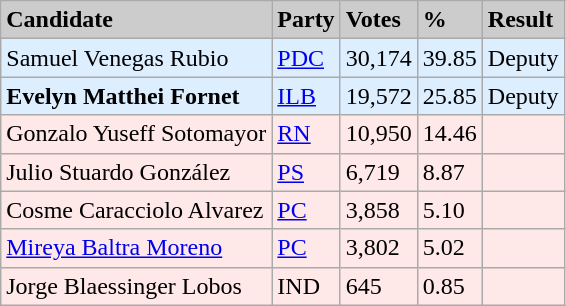<table class="wikitable">
<tr>
<td bgcolor=#cccccc><strong>Candidate</strong></td>
<td bgcolor=#cccccc><strong>Party</strong></td>
<td bgcolor=#cccccc><strong>Votes</strong></td>
<td bgcolor=#cccccc><strong>%</strong></td>
<td bgcolor=#cccccc><strong>Result</strong></td>
</tr>
<tr>
<td bgcolor=#DDEEFF>Samuel Venegas Rubio</td>
<td bgcolor=#DDEEFF><a href='#'>PDC</a></td>
<td bgcolor=#DDEEFF>30,174</td>
<td bgcolor=#DDEEFF>39.85</td>
<td bgcolor=#DDEEFF>Deputy</td>
</tr>
<tr>
<td bgcolor=#DDEEFF><strong>Evelyn Matthei Fornet</strong></td>
<td bgcolor=#DDEEFF><a href='#'>ILB</a></td>
<td bgcolor=#DDEEFF>19,572</td>
<td bgcolor=#DDEEFF>25.85</td>
<td bgcolor=#DDEEFF>Deputy</td>
</tr>
<tr>
<td bgcolor=#FFE8E8>Gonzalo Yuseff Sotomayor</td>
<td bgcolor=#FFE8E8><a href='#'>RN</a></td>
<td bgcolor=#FFE8E8>10,950</td>
<td bgcolor=#FFE8E8>14.46</td>
<td bgcolor=#FFE8E8></td>
</tr>
<tr>
<td bgcolor=#FFE8E8>Julio Stuardo González</td>
<td bgcolor=#FFE8E8><a href='#'>PS</a></td>
<td bgcolor=#FFE8E8>6,719</td>
<td bgcolor=#FFE8E8>8.87</td>
<td bgcolor=#FFE8E8></td>
</tr>
<tr>
<td bgcolor=#FFE8E8>Cosme Caracciolo Alvarez</td>
<td bgcolor=#FFE8E8><a href='#'>PC</a></td>
<td bgcolor=#FFE8E8>3,858</td>
<td bgcolor=#FFE8E8>5.10</td>
<td bgcolor=#FFE8E8></td>
</tr>
<tr>
<td bgcolor=#FFE8E8><a href='#'>Mireya Baltra Moreno</a></td>
<td bgcolor=#FFE8E8><a href='#'>PC</a></td>
<td bgcolor=#FFE8E8>3,802</td>
<td bgcolor=#FFE8E8>5.02</td>
<td bgcolor=#FFE8E8></td>
</tr>
<tr>
<td bgcolor=#FFE8E8>Jorge Blaessinger Lobos</td>
<td bgcolor=#FFE8E8>IND</td>
<td bgcolor=#FFE8E8>645</td>
<td bgcolor=#FFE8E8>0.85</td>
<td bgcolor=#FFE8E8></td>
</tr>
</table>
